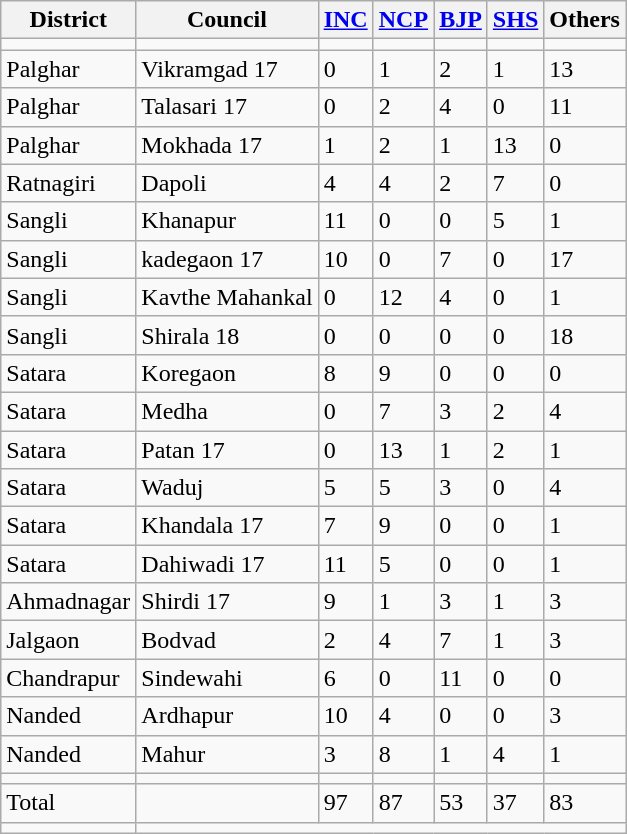<table class="wikitable sortable">
<tr>
<th>District</th>
<th>Council</th>
<th><a href='#'>INC</a></th>
<th><a href='#'>NCP</a></th>
<th><a href='#'>BJP</a></th>
<th><a href='#'>SHS</a></th>
<th>Others</th>
</tr>
<tr>
<td></td>
<td></td>
<td></td>
<td></td>
<td></td>
<td></td>
<td></td>
</tr>
<tr>
<td>Palghar</td>
<td>Vikramgad 17</td>
<td>0</td>
<td>1</td>
<td>2</td>
<td>1</td>
<td>13</td>
</tr>
<tr>
<td>Palghar</td>
<td>Talasari 17</td>
<td>0</td>
<td>2</td>
<td>4</td>
<td>0</td>
<td>11</td>
</tr>
<tr>
<td>Palghar</td>
<td>Mokhada 17</td>
<td>1</td>
<td>2</td>
<td>1</td>
<td>13</td>
<td>0</td>
</tr>
<tr>
<td>Ratnagiri</td>
<td>Dapoli</td>
<td>4</td>
<td>4</td>
<td>2</td>
<td>7</td>
<td>0</td>
</tr>
<tr>
<td>Sangli</td>
<td>Khanapur</td>
<td>11</td>
<td>0</td>
<td>0</td>
<td>5</td>
<td>1</td>
</tr>
<tr>
<td>Sangli</td>
<td>kadegaon 17</td>
<td>10</td>
<td>0</td>
<td>7</td>
<td>0</td>
<td>17</td>
</tr>
<tr>
<td>Sangli</td>
<td>Kavthe Mahankal</td>
<td>0</td>
<td>12</td>
<td>4</td>
<td>0</td>
<td>1</td>
</tr>
<tr>
<td>Sangli</td>
<td>Shirala 18</td>
<td>0</td>
<td>0</td>
<td>0</td>
<td>0</td>
<td>18</td>
</tr>
<tr>
<td>Satara</td>
<td>Koregaon</td>
<td>8</td>
<td>9</td>
<td>0</td>
<td>0</td>
<td>0</td>
</tr>
<tr>
<td>Satara</td>
<td>Medha</td>
<td>0</td>
<td>7</td>
<td>3</td>
<td>2</td>
<td>4</td>
</tr>
<tr>
<td>Satara</td>
<td>Patan 17</td>
<td>0</td>
<td>13</td>
<td>1</td>
<td>2</td>
<td>1</td>
</tr>
<tr>
<td>Satara</td>
<td>Waduj</td>
<td>5</td>
<td>5</td>
<td>3</td>
<td>0</td>
<td>4</td>
</tr>
<tr>
<td>Satara</td>
<td>Khandala 17</td>
<td>7</td>
<td>9</td>
<td>0</td>
<td>0</td>
<td>1</td>
</tr>
<tr>
<td>Satara</td>
<td>Dahiwadi 17</td>
<td>11</td>
<td>5</td>
<td>0</td>
<td>0</td>
<td>1</td>
</tr>
<tr>
<td>Ahmadnagar</td>
<td>Shirdi 17</td>
<td>9</td>
<td>1</td>
<td>3</td>
<td>1</td>
<td>3</td>
</tr>
<tr>
<td>Jalgaon</td>
<td>Bodvad</td>
<td>2</td>
<td>4</td>
<td>7</td>
<td>1</td>
<td>3</td>
</tr>
<tr>
<td>Chandrapur</td>
<td>Sindewahi</td>
<td>6</td>
<td>0</td>
<td>11</td>
<td>0</td>
<td>0</td>
</tr>
<tr>
<td>Nanded</td>
<td>Ardhapur</td>
<td>10</td>
<td>4</td>
<td>0</td>
<td>0</td>
<td>3</td>
</tr>
<tr>
<td>Nanded</td>
<td>Mahur</td>
<td>3</td>
<td>8</td>
<td>1</td>
<td>4</td>
<td>1</td>
</tr>
<tr>
<td></td>
<td></td>
<td></td>
<td></td>
<td></td>
<td></td>
<td></td>
</tr>
<tr>
<td>Total</td>
<td></td>
<td>97</td>
<td>87</td>
<td>53</td>
<td>37</td>
<td>83</td>
</tr>
<tr>
<td></td>
</tr>
</table>
